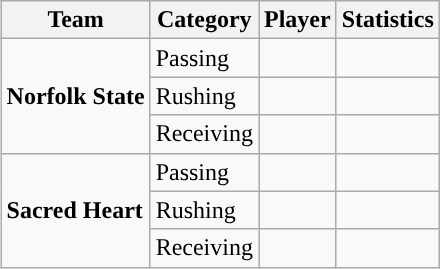<table class="wikitable" style="float: right;">
<tr>
<th>Team</th>
<th>Category</th>
<th>Player</th>
<th>Statistics</th>
</tr>
<tr>
<td rowspan=3><strong>Norfolk State</strong></td>
<td>Passing</td>
<td></td>
<td></td>
</tr>
<tr>
<td>Rushing</td>
<td></td>
<td></td>
</tr>
<tr>
<td>Receiving</td>
<td></td>
<td></td>
</tr>
<tr>
<td rowspan=3><strong>Sacred Heart</strong></td>
<td>Passing</td>
<td></td>
<td></td>
</tr>
<tr>
<td>Rushing</td>
<td></td>
<td></td>
</tr>
<tr>
<td>Receiving</td>
<td></td>
<td></td>
</tr>
</table>
